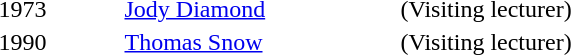<table>
<tr>
<td width="80">1973</td>
<td width="180"><a href='#'>Jody Diamond</a></td>
<td>(Visiting lecturer)</td>
</tr>
<tr>
<td>1990</td>
<td><a href='#'>Thomas Snow</a></td>
<td>(Visiting lecturer)</td>
</tr>
</table>
